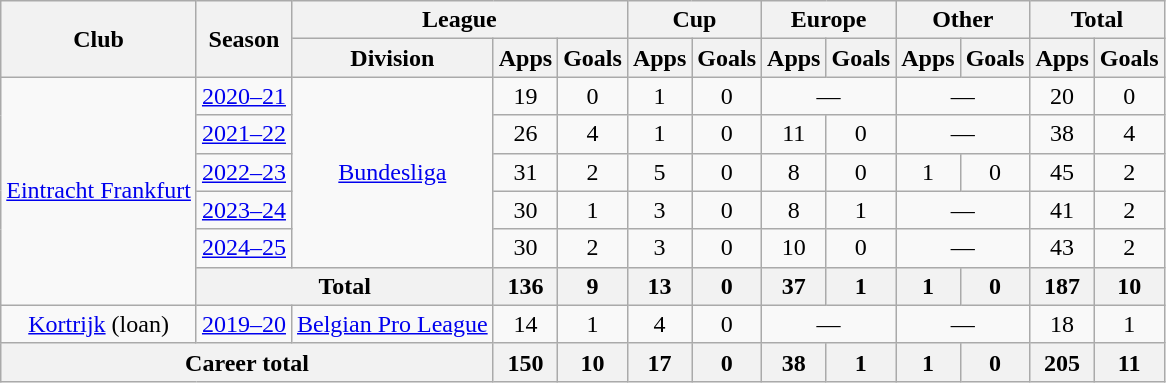<table class="wikitable" style="text-align: center;">
<tr>
<th rowspan="2">Club</th>
<th rowspan="2">Season</th>
<th colspan="3">League</th>
<th colspan="2">Cup</th>
<th colspan="2">Europe</th>
<th colspan="2">Other</th>
<th colspan="2">Total</th>
</tr>
<tr>
<th>Division</th>
<th>Apps</th>
<th>Goals</th>
<th>Apps</th>
<th>Goals</th>
<th>Apps</th>
<th>Goals</th>
<th>Apps</th>
<th>Goals</th>
<th>Apps</th>
<th>Goals</th>
</tr>
<tr>
<td rowspan="6"><a href='#'>Eintracht Frankfurt</a></td>
<td><a href='#'>2020–21</a></td>
<td rowspan="5"><a href='#'>Bundesliga</a></td>
<td>19</td>
<td>0</td>
<td>1</td>
<td>0</td>
<td colspan="2">—</td>
<td colspan="2">—</td>
<td>20</td>
<td>0</td>
</tr>
<tr>
<td><a href='#'>2021–22</a></td>
<td>26</td>
<td>4</td>
<td>1</td>
<td>0</td>
<td>11</td>
<td>0</td>
<td colspan="2">—</td>
<td>38</td>
<td>4</td>
</tr>
<tr>
<td><a href='#'>2022–23</a></td>
<td>31</td>
<td>2</td>
<td>5</td>
<td>0</td>
<td>8</td>
<td>0</td>
<td>1</td>
<td>0</td>
<td>45</td>
<td>2</td>
</tr>
<tr>
<td><a href='#'>2023–24</a></td>
<td>30</td>
<td>1</td>
<td>3</td>
<td>0</td>
<td>8</td>
<td>1</td>
<td colspan="2">—</td>
<td>41</td>
<td>2</td>
</tr>
<tr>
<td><a href='#'>2024–25</a></td>
<td>30</td>
<td>2</td>
<td>3</td>
<td>0</td>
<td>10</td>
<td>0</td>
<td colspan="2">—</td>
<td>43</td>
<td>2</td>
</tr>
<tr>
<th colspan="2">Total</th>
<th>136</th>
<th>9</th>
<th>13</th>
<th>0</th>
<th>37</th>
<th>1</th>
<th>1</th>
<th>0</th>
<th>187</th>
<th>10</th>
</tr>
<tr>
<td><a href='#'>Kortrijk</a> (loan)</td>
<td><a href='#'>2019–20</a></td>
<td><a href='#'>Belgian Pro League</a></td>
<td>14</td>
<td>1</td>
<td>4</td>
<td>0</td>
<td colspan="2">—</td>
<td colspan="2">—</td>
<td>18</td>
<td>1</td>
</tr>
<tr>
<th colspan="3">Career total</th>
<th>150</th>
<th>10</th>
<th>17</th>
<th>0</th>
<th>38</th>
<th>1</th>
<th>1</th>
<th>0</th>
<th>205</th>
<th>11</th>
</tr>
</table>
